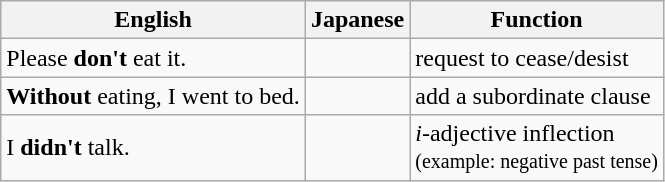<table class="wikitable">
<tr>
<th>English</th>
<th>Japanese</th>
<th>Function</th>
</tr>
<tr>
<td>Please <strong>don't</strong> eat it.</td>
<td></td>
<td>request to cease/desist</td>
</tr>
<tr>
<td><strong>Without</strong> eating, I went to bed.</td>
<td></td>
<td>add a subordinate clause</td>
</tr>
<tr>
<td>I <strong>didn't</strong> talk.</td>
<td></td>
<td><em>i</em>‑adjective inflection <br> <small>(example: negative past tense)</small></td>
</tr>
</table>
